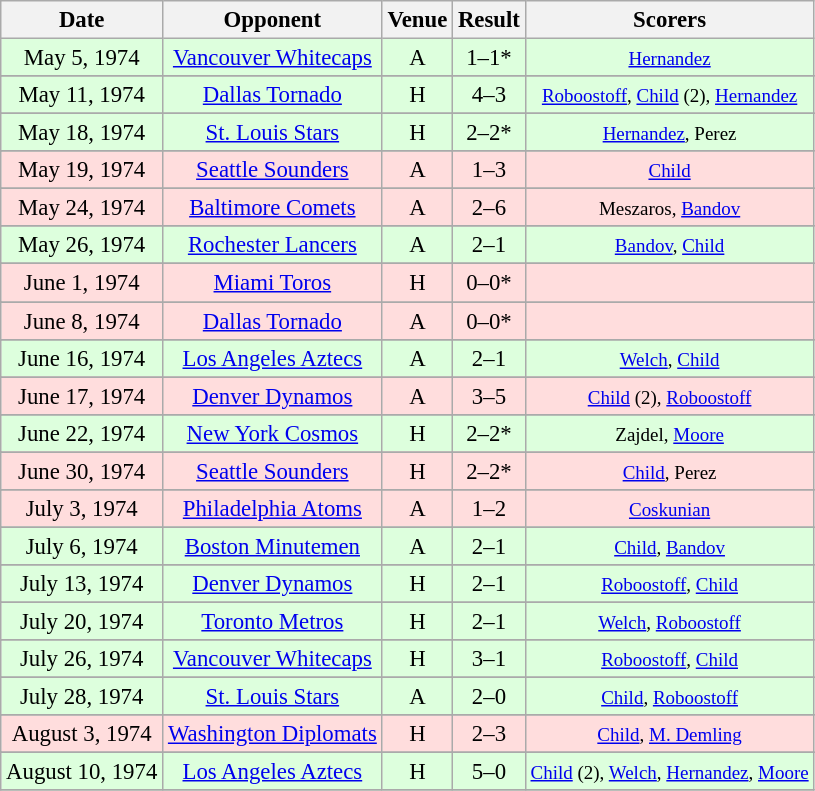<table class="wikitable" style="font-size:95%; text-align:center">
<tr>
<th>Date</th>
<th>Opponent</th>
<th>Venue</th>
<th>Result</th>
<th>Scorers</th>
</tr>
<tr bgcolor="#ddffdd">
<td>May 5, 1974</td>
<td><a href='#'>Vancouver Whitecaps</a></td>
<td>A</td>
<td>1–1*</td>
<td><small><a href='#'>Hernandez</a></small></td>
</tr>
<tr>
</tr>
<tr bgcolor="#ddffdd">
<td>May 11, 1974</td>
<td><a href='#'>Dallas Tornado</a></td>
<td>H</td>
<td>4–3</td>
<td><small><a href='#'>Roboostoff</a>, <a href='#'>Child</a> (2), <a href='#'>Hernandez</a></small></td>
</tr>
<tr>
</tr>
<tr bgcolor="#ddffdd">
<td>May 18, 1974</td>
<td><a href='#'>St. Louis Stars</a></td>
<td>H</td>
<td>2–2*</td>
<td><small><a href='#'>Hernandez</a>, Perez</small></td>
</tr>
<tr>
</tr>
<tr bgcolor="#ffdddd">
<td>May 19, 1974</td>
<td><a href='#'>Seattle Sounders</a></td>
<td>A</td>
<td>1–3</td>
<td><small><a href='#'>Child</a></small></td>
</tr>
<tr>
</tr>
<tr bgcolor="#ffdddd">
<td>May 24, 1974</td>
<td><a href='#'>Baltimore Comets</a></td>
<td>A</td>
<td>2–6</td>
<td><small>Meszaros, <a href='#'>Bandov</a></small></td>
</tr>
<tr>
</tr>
<tr bgcolor="#ddffdd">
<td>May 26, 1974</td>
<td><a href='#'>Rochester Lancers</a></td>
<td>A</td>
<td>2–1</td>
<td><small><a href='#'>Bandov</a>, <a href='#'>Child</a></small></td>
</tr>
<tr>
</tr>
<tr bgcolor="#ffdddd">
<td>June 1, 1974</td>
<td><a href='#'>Miami Toros</a></td>
<td>H</td>
<td>0–0*</td>
<td><small></small></td>
</tr>
<tr>
</tr>
<tr bgcolor="#ffdddd">
<td>June 8, 1974</td>
<td><a href='#'>Dallas Tornado</a></td>
<td>A</td>
<td>0–0*</td>
<td><small></small></td>
</tr>
<tr>
</tr>
<tr bgcolor="#ddffdd">
<td>June 16, 1974</td>
<td><a href='#'>Los Angeles Aztecs</a></td>
<td>A</td>
<td>2–1</td>
<td><small><a href='#'>Welch</a>, <a href='#'>Child</a></small></td>
</tr>
<tr>
</tr>
<tr bgcolor="#ffdddd">
<td>June 17, 1974</td>
<td><a href='#'>Denver Dynamos</a></td>
<td>A</td>
<td>3–5</td>
<td><small><a href='#'>Child</a> (2), <a href='#'>Roboostoff</a></small></td>
</tr>
<tr>
</tr>
<tr bgcolor="#ddffdd">
<td>June 22, 1974</td>
<td><a href='#'>New York Cosmos</a></td>
<td>H</td>
<td>2–2*</td>
<td><small>Zajdel, <a href='#'>Moore</a></small></td>
</tr>
<tr>
</tr>
<tr bgcolor="#ffdddd">
<td>June 30, 1974</td>
<td><a href='#'>Seattle Sounders</a></td>
<td>H</td>
<td>2–2*</td>
<td><small><a href='#'>Child</a>, Perez</small></td>
</tr>
<tr>
</tr>
<tr bgcolor="#ffdddd">
<td>July 3, 1974</td>
<td><a href='#'>Philadelphia Atoms</a></td>
<td>A</td>
<td>1–2</td>
<td><small><a href='#'>Coskunian</a></small></td>
</tr>
<tr>
</tr>
<tr bgcolor="#ddffdd">
<td>July 6, 1974</td>
<td><a href='#'>Boston Minutemen</a></td>
<td>A</td>
<td>2–1</td>
<td><small><a href='#'>Child</a>, <a href='#'>Bandov</a></small></td>
</tr>
<tr>
</tr>
<tr bgcolor="#ddffdd">
<td>July 13, 1974</td>
<td><a href='#'>Denver Dynamos</a></td>
<td>H</td>
<td>2–1</td>
<td><small><a href='#'>Roboostoff</a>, <a href='#'>Child</a></small></td>
</tr>
<tr>
</tr>
<tr bgcolor="#ddffdd">
<td>July 20, 1974</td>
<td><a href='#'>Toronto Metros</a></td>
<td>H</td>
<td>2–1</td>
<td><small><a href='#'>Welch</a>, <a href='#'>Roboostoff</a></small></td>
</tr>
<tr>
</tr>
<tr bgcolor="#ddffdd">
<td>July 26, 1974</td>
<td><a href='#'>Vancouver Whitecaps</a></td>
<td>H</td>
<td>3–1</td>
<td><small><a href='#'>Roboostoff</a>, <a href='#'>Child</a></small></td>
</tr>
<tr>
</tr>
<tr bgcolor="#ddffdd">
<td>July 28, 1974</td>
<td><a href='#'>St. Louis Stars</a></td>
<td>A</td>
<td>2–0</td>
<td><small><a href='#'>Child</a>, <a href='#'>Roboostoff</a></small></td>
</tr>
<tr>
</tr>
<tr bgcolor="#ffdddd">
<td>August 3, 1974</td>
<td><a href='#'>Washington Diplomats</a></td>
<td>H</td>
<td>2–3</td>
<td><small><a href='#'>Child</a>, <a href='#'>M. Demling</a></small></td>
</tr>
<tr>
</tr>
<tr bgcolor="#ddffdd">
<td>August 10, 1974</td>
<td><a href='#'>Los Angeles Aztecs</a></td>
<td>H</td>
<td>5–0</td>
<td><small><a href='#'>Child</a> (2), <a href='#'>Welch</a>, <a href='#'>Hernandez</a>, <a href='#'>Moore</a></small></td>
</tr>
<tr>
</tr>
</table>
